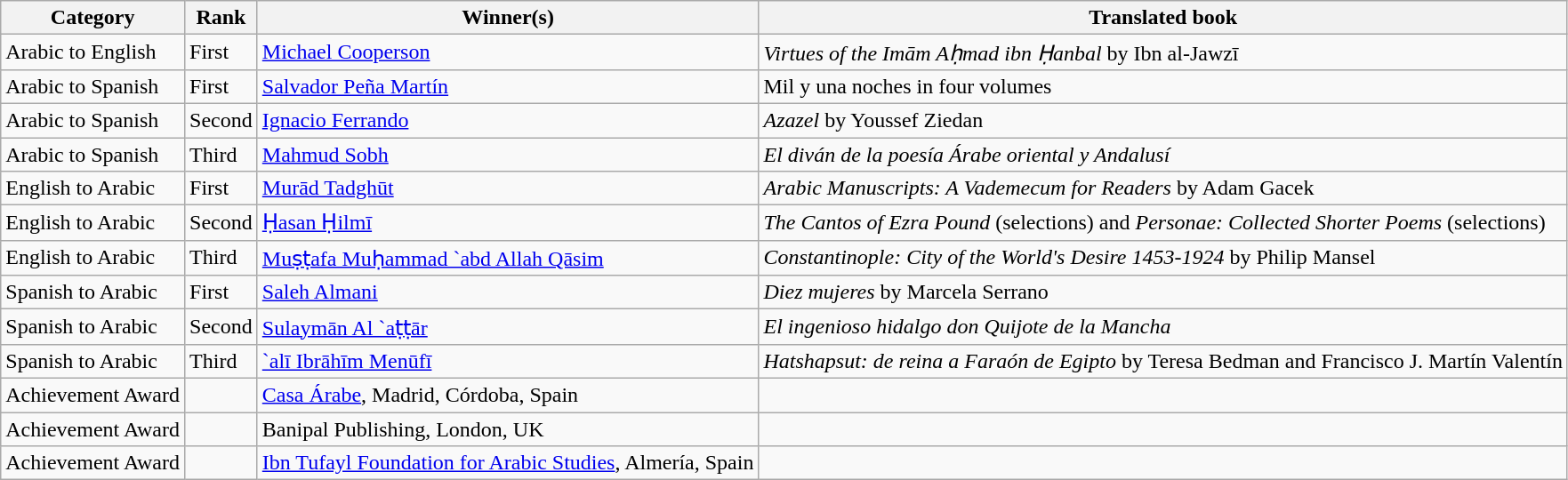<table class="wikitable">
<tr>
<th>Category</th>
<th>Rank</th>
<th>Winner(s)</th>
<th>Translated book</th>
</tr>
<tr>
<td>Arabic to English</td>
<td>First</td>
<td><a href='#'>Michael Cooperson</a></td>
<td><em>Virtues of the Imām Aḥmad ibn Ḥanbal</em> by Ibn al-Jawzī</td>
</tr>
<tr>
<td>Arabic to Spanish</td>
<td>First</td>
<td><a href='#'>Salvador Peña Martín</a></td>
<td>Mil y una noches in four volumes</td>
</tr>
<tr>
<td>Arabic to Spanish</td>
<td>Second</td>
<td><a href='#'>Ignacio Ferrando</a></td>
<td><em>Azazel</em> by Youssef Ziedan</td>
</tr>
<tr>
<td>Arabic to Spanish</td>
<td>Third</td>
<td><a href='#'>Mahmud Sobh</a></td>
<td><em>El diván de la poesía Árabe oriental y Andalusí</em></td>
</tr>
<tr>
<td>English to Arabic</td>
<td>First</td>
<td><a href='#'>Murād Tadghūt</a></td>
<td><em>Arabic Manuscripts: A Vademecum for Readers</em> by Adam Gacek</td>
</tr>
<tr>
<td>English to Arabic</td>
<td>Second</td>
<td><a href='#'>Ḥasan Ḥilmī</a></td>
<td><em>The Cantos of Ezra Pound</em> (selections) and <em>Personae: Collected Shorter Poems</em> (selections)</td>
</tr>
<tr>
<td>English to Arabic</td>
<td>Third</td>
<td><a href='#'>Muṣṭafa Muḥammad `abd Allah Qāsim</a></td>
<td><em>Constantinople: City of the World's Desire 1453-1924</em> by Philip Mansel</td>
</tr>
<tr>
<td>Spanish to Arabic</td>
<td>First</td>
<td><a href='#'>Saleh Almani</a></td>
<td><em>Diez mujeres</em> by Marcela Serrano</td>
</tr>
<tr>
<td>Spanish to Arabic</td>
<td>Second</td>
<td><a href='#'>Sulaymān Al `aṭṭār</a></td>
<td><em>El ingenioso hidalgo don Quijote de la Mancha</em></td>
</tr>
<tr>
<td>Spanish to Arabic</td>
<td>Third</td>
<td><a href='#'>`alī Ibrāhīm Menūfī</a></td>
<td><em>Hatshapsut: de reina a Faraón de Egipto</em> by Teresa Bedman and Francisco J. Martín Valentín</td>
</tr>
<tr>
<td>Achievement Award</td>
<td></td>
<td><a href='#'>Casa Árabe</a>, Madrid, Córdoba, Spain</td>
<td></td>
</tr>
<tr>
<td>Achievement Award</td>
<td></td>
<td>Banipal Publishing, London, UK</td>
<td></td>
</tr>
<tr>
<td>Achievement Award</td>
<td></td>
<td><a href='#'>Ibn Tufayl Foundation for Arabic Studies</a>, Almería, Spain</td>
<td></td>
</tr>
</table>
